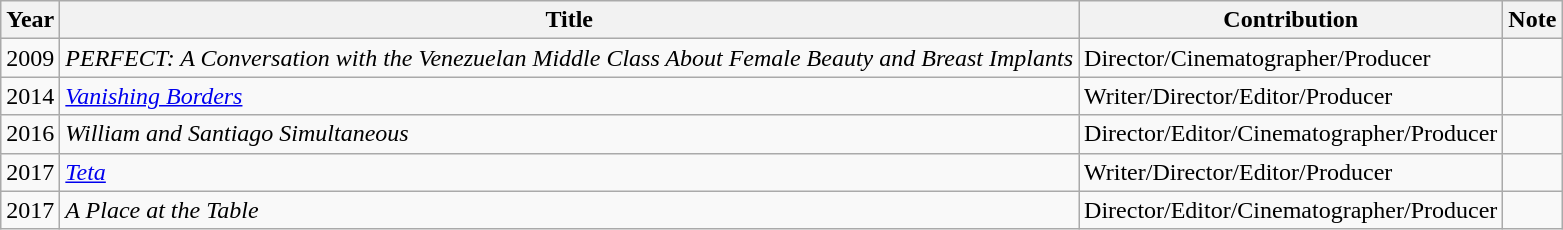<table class="wikitable sortable">
<tr>
<th>Year</th>
<th>Title</th>
<th>Contribution</th>
<th>Note</th>
</tr>
<tr>
<td>2009</td>
<td><em>PERFECT: A Conversation with the Venezuelan Middle Class About Female Beauty and Breast Implants</em></td>
<td>Director/Cinematographer/Producer</td>
<td></td>
</tr>
<tr>
<td>2014</td>
<td><em><a href='#'>Vanishing Borders</a></em></td>
<td>Writer/Director/Editor/Producer</td>
<td></td>
</tr>
<tr>
<td>2016</td>
<td><em>William and Santiago Simultaneous</em></td>
<td>Director/Editor/Cinematographer/Producer</td>
<td></td>
</tr>
<tr>
<td>2017</td>
<td><em><a href='#'>Teta</a></em></td>
<td>Writer/Director/Editor/Producer</td>
<td></td>
</tr>
<tr>
<td>2017</td>
<td><em>A Place at the Table</em></td>
<td>Director/Editor/Cinematographer/Producer</td>
<td></td>
</tr>
</table>
